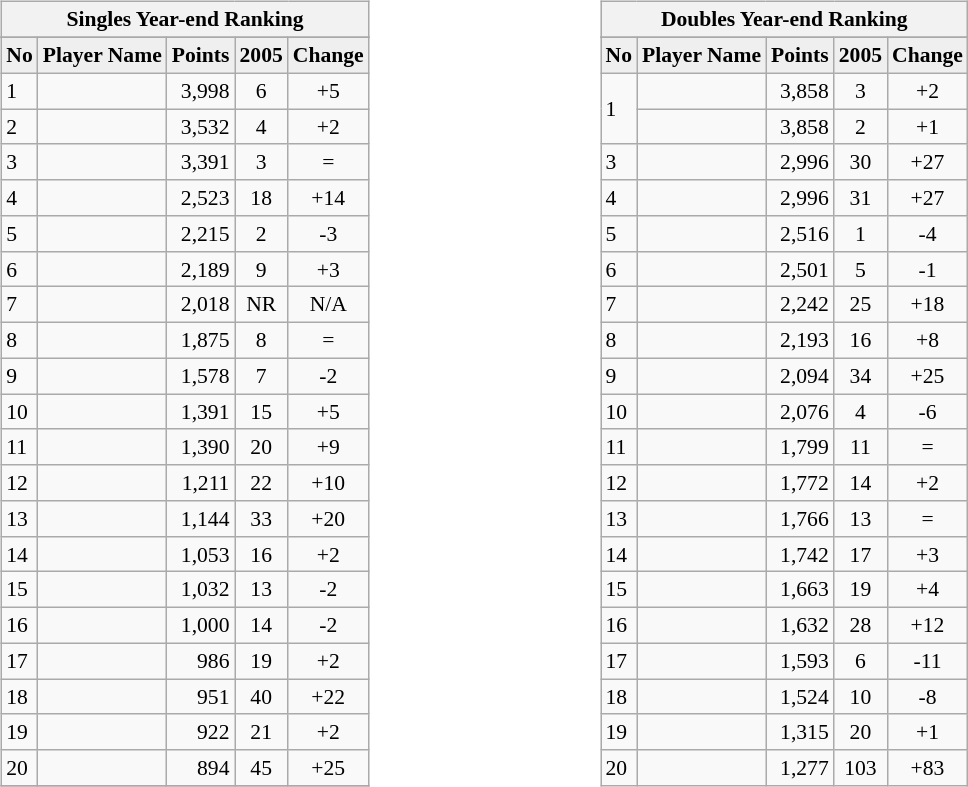<table>
<tr>
<td valign=top width=33% align=left><br><table class="wikitable" style="font-size: 90%">
<tr>
<th colspan="5">Singles Year-end Ranking</th>
</tr>
<tr>
</tr>
<tr bgcolor="#efefef">
<td align="center"><strong>No</strong></td>
<td align="center"><strong>Player Name</strong></td>
<td align="center"><strong>Points</strong></td>
<td align="center"><strong>2005</strong></td>
<td align="center"><strong>Change</strong></td>
</tr>
<tr>
<td>1</td>
<td></td>
<td align="right">3,998</td>
<td align="center">6</td>
<td align="center">+5</td>
</tr>
<tr>
<td>2</td>
<td></td>
<td align="right">3,532</td>
<td align="center">4</td>
<td align="center">+2</td>
</tr>
<tr>
<td>3</td>
<td></td>
<td align="right">3,391</td>
<td align="center">3</td>
<td align="center">=</td>
</tr>
<tr>
<td>4</td>
<td></td>
<td align="right">2,523</td>
<td align="center">18</td>
<td align="center">+14</td>
</tr>
<tr>
<td>5</td>
<td></td>
<td align="right">2,215</td>
<td align="center">2</td>
<td align="center">-3</td>
</tr>
<tr>
<td>6</td>
<td></td>
<td align="right">2,189</td>
<td align="center">9</td>
<td align="center">+3</td>
</tr>
<tr>
<td>7</td>
<td></td>
<td align="right">2,018</td>
<td align="center">NR</td>
<td align="center">N/A</td>
</tr>
<tr>
<td>8</td>
<td></td>
<td align="right">1,875</td>
<td align="center">8</td>
<td align="center">=</td>
</tr>
<tr>
<td>9</td>
<td></td>
<td align="right">1,578</td>
<td align="center">7</td>
<td align="center">-2</td>
</tr>
<tr>
<td>10</td>
<td></td>
<td align="right">1,391</td>
<td align="center">15</td>
<td align="center">+5</td>
</tr>
<tr>
<td>11</td>
<td></td>
<td align="right">1,390</td>
<td align="center">20</td>
<td align="center">+9</td>
</tr>
<tr>
<td>12</td>
<td></td>
<td align="right">1,211</td>
<td align="center">22</td>
<td align="center">+10</td>
</tr>
<tr>
<td>13</td>
<td></td>
<td align="right">1,144</td>
<td align="center">33</td>
<td align="center">+20</td>
</tr>
<tr>
<td>14</td>
<td></td>
<td align="right">1,053</td>
<td align="center">16</td>
<td align="center">+2</td>
</tr>
<tr>
<td>15</td>
<td></td>
<td align="right">1,032</td>
<td align="center">13</td>
<td align="center">-2</td>
</tr>
<tr>
<td>16</td>
<td></td>
<td align="right">1,000</td>
<td align="center">14</td>
<td align="center">-2</td>
</tr>
<tr>
<td>17</td>
<td></td>
<td align="right">986</td>
<td align="center">19</td>
<td align="center">+2</td>
</tr>
<tr>
<td>18</td>
<td></td>
<td align="right">951</td>
<td align="center">40</td>
<td align="center">+22</td>
</tr>
<tr>
<td>19</td>
<td></td>
<td align="right">922</td>
<td align="center">21</td>
<td align="center">+2</td>
</tr>
<tr>
<td>20</td>
<td></td>
<td align="right">894</td>
<td align="center">45</td>
<td align="center">+25</td>
</tr>
<tr>
</tr>
</table>
</td>
<td valign=top width=33% align=left><br><table class="wikitable" style="font-size: 90%">
<tr>
<th colspan="5">Doubles Year-end Ranking</th>
</tr>
<tr>
</tr>
<tr bgcolor="#efefef">
<td align="center"><strong>No</strong></td>
<td align="center"><strong>Player Name</strong></td>
<td align="center"><strong>Points</strong></td>
<td align="center"><strong>2005</strong></td>
<td align="center"><strong>Change</strong></td>
</tr>
<tr>
<td rowspan=2>1</td>
<td></td>
<td align="right">3,858</td>
<td align="center">3</td>
<td align="center">+2</td>
</tr>
<tr>
<td></td>
<td align="right">3,858</td>
<td align="center">2</td>
<td align="center">+1</td>
</tr>
<tr>
<td>3</td>
<td></td>
<td align="right">2,996</td>
<td align="center">30</td>
<td align="center">+27</td>
</tr>
<tr>
<td>4</td>
<td></td>
<td align="right">2,996</td>
<td align="center">31</td>
<td align="center">+27</td>
</tr>
<tr>
<td>5</td>
<td></td>
<td align="right">2,516</td>
<td align="center">1</td>
<td align="center">-4</td>
</tr>
<tr>
<td>6</td>
<td></td>
<td align="right">2,501</td>
<td align="center">5</td>
<td align="center">-1</td>
</tr>
<tr>
<td>7</td>
<td></td>
<td align="right">2,242</td>
<td align="center">25</td>
<td align="center">+18</td>
</tr>
<tr>
<td>8</td>
<td></td>
<td align="right">2,193</td>
<td align="center">16</td>
<td align="center">+8</td>
</tr>
<tr>
<td>9</td>
<td></td>
<td align="right">2,094</td>
<td align="center">34</td>
<td align="center">+25</td>
</tr>
<tr>
<td>10</td>
<td></td>
<td align="right">2,076</td>
<td align="center">4</td>
<td align="center">-6</td>
</tr>
<tr>
<td>11</td>
<td></td>
<td align="right">1,799</td>
<td align="center">11</td>
<td align="center">=</td>
</tr>
<tr>
<td>12</td>
<td></td>
<td align="right">1,772</td>
<td align="center">14</td>
<td align="center">+2</td>
</tr>
<tr>
<td>13</td>
<td></td>
<td align="right">1,766</td>
<td align="center">13</td>
<td align="center">=</td>
</tr>
<tr>
<td>14</td>
<td></td>
<td align="right">1,742</td>
<td align="center">17</td>
<td align="center">+3</td>
</tr>
<tr>
<td>15</td>
<td></td>
<td align="right">1,663</td>
<td align="center">19</td>
<td align="center">+4</td>
</tr>
<tr>
<td>16</td>
<td></td>
<td align="right">1,632</td>
<td align="center">28</td>
<td align="center">+12</td>
</tr>
<tr>
<td>17</td>
<td></td>
<td align="right">1,593</td>
<td align="center">6</td>
<td align="center">-11</td>
</tr>
<tr>
<td>18</td>
<td></td>
<td align="right">1,524</td>
<td align="center">10</td>
<td align="center">-8</td>
</tr>
<tr>
<td>19</td>
<td></td>
<td align="right">1,315</td>
<td align="center">20</td>
<td align="center">+1</td>
</tr>
<tr>
<td>20</td>
<td></td>
<td align="right">1,277</td>
<td align="center">103</td>
<td align="center">+83</td>
</tr>
</table>
</td>
</tr>
<tr>
</tr>
</table>
